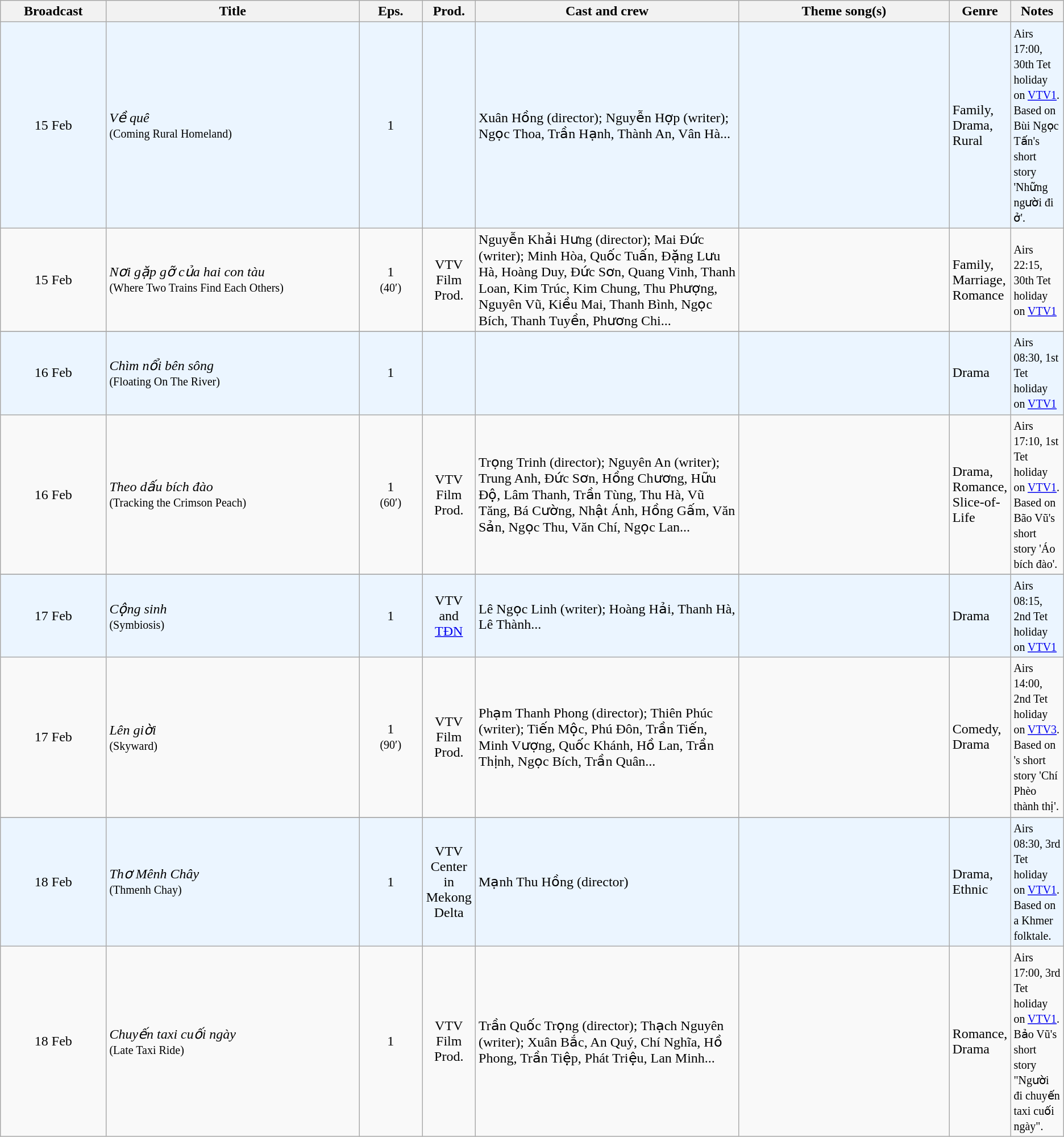<table class="wikitable sortable">
<tr>
<th style="width:10%;">Broadcast</th>
<th style="width:24%;">Title</th>
<th style="width:6%;">Eps.</th>
<th style="width:5%;">Prod.</th>
<th style="width:25%;">Cast and crew</th>
<th style="width:20%;">Theme song(s)</th>
<th style="width:5%;">Genre</th>
<th style="width:5%;">Notes</th>
</tr>
<tr ---- bgcolor="#ebf5ff">
<td style="text-align:center;">15 Feb <br></td>
<td><em>Về quê</em> <br><small>(Coming Rural Homeland)</small></td>
<td style="text-align:center;">1</td>
<td style="text-align:center;"></td>
<td>Xuân Hồng (director); Nguyễn Hợp (writer); Ngọc Thoa, Trần Hạnh, Thành An, Vân Hà...</td>
<td></td>
<td>Family, Drama, Rural</td>
<td><small>Airs 17:00, 30th Tet holiday on <a href='#'>VTV1</a>. Based on Bùi Ngọc Tấn's short story 'Những người đi ở'.</small></td>
</tr>
<tr>
<td style="text-align:center;">15 Feb <br></td>
<td><em>Nơi gặp gỡ của hai con tàu</em> <br><small>(Where Two Trains Find Each Others)</small></td>
<td style="text-align:center;">1<br><small>(40′)</small></td>
<td style="text-align:center;">VTV Film Prod.</td>
<td>Nguyễn Khải Hưng (director); Mai Đức (writer); Minh Hòa, Quốc Tuấn, Đặng Lưu Hà, Hoàng Duy, Đức Sơn, Quang Vinh, Thanh Loan, Kim Trúc, Kim Chung, Thu Phượng, Nguyên Vũ, Kiều Mai, Thanh Bình, Ngọc Bích, Thanh Tuyền, Phương Chi...</td>
<td></td>
<td>Family, Marriage, Romance</td>
<td><small>Airs 22:15, 30th Tet holiday on <a href='#'>VTV1</a></small></td>
</tr>
<tr>
</tr>
<tr ---- bgcolor="#ebf5ff">
<td style="text-align:center;">16 Feb<br></td>
<td><em>Chìm nổi bên sông</em> <br><small>(Floating On The River)</small></td>
<td style="text-align:center;">1</td>
<td style="text-align:center;"></td>
<td></td>
<td></td>
<td>Drama</td>
<td><small>Airs 08:30, 1st Tet holiday on <a href='#'>VTV1</a></small></td>
</tr>
<tr>
<td style="text-align:center;">16 Feb <br></td>
<td><em>Theo dấu bích đào</em> <br><small>(Tracking the Crimson Peach)</small></td>
<td style="text-align:center;">1<br><small>(60′)</small></td>
<td style="text-align:center;">VTV Film Prod.</td>
<td>Trọng Trinh (director); Nguyên An (writer); Trung Anh, Đức Sơn, Hồng Chương, Hữu Độ, Lâm Thanh, Trần Tùng, Thu Hà, Vũ Tăng, Bá Cường, Nhật Ánh, Hồng Gấm, Văn Sản, Ngọc Thu, Văn Chí, Ngọc Lan...</td>
<td></td>
<td>Drama, Romance, Slice-of-Life</td>
<td><small>Airs 17:10, 1st Tet holiday on <a href='#'>VTV1</a>. Based on Bão Vũ's short story 'Áo bích đào'.</small></td>
</tr>
<tr>
</tr>
<tr ---- bgcolor="#ebf5ff">
<td style="text-align:center;">17 Feb<br></td>
<td><em>Cộng sinh</em> <br><small>(Symbiosis)</small></td>
<td style="text-align:center;">1</td>
<td style="text-align:center;">VTV<br>and<br><a href='#'>TĐN</a></td>
<td>Lê Ngọc Linh (writer); Hoàng Hải, Thanh Hà, Lê Thành...</td>
<td></td>
<td>Drama</td>
<td><small>Airs 08:15, 2nd Tet holiday on <a href='#'>VTV1</a></small></td>
</tr>
<tr>
<td style="text-align:center;">17 Feb <br></td>
<td><em>Lên giời</em> <br><small>(Skyward)</small></td>
<td style="text-align:center;">1<br><small>(90′)</small></td>
<td style="text-align:center;">VTV Film Prod.</td>
<td>Phạm Thanh Phong (director); Thiên Phúc (writer); Tiến Mộc, Phú Đôn, Trần Tiến, Minh Vượng, Quốc Khánh, Hồ Lan, Trần Thịnh, Ngọc Bích, Trần Quân...</td>
<td></td>
<td>Comedy, Drama</td>
<td><small>Airs 14:00, 2nd Tet holiday on <a href='#'>VTV3</a>. Based on 's short story 'Chí Phèo thành thị'.</small></td>
</tr>
<tr>
</tr>
<tr ---- bgcolor="#ebf5ff">
<td style="text-align:center;">18 Feb<br></td>
<td><em>Thơ Mênh Chây</em> <br><small>(Thmenh Chay)</small></td>
<td style="text-align:center;">1</td>
<td style="text-align:center;">VTV Center in Mekong Delta</td>
<td>Mạnh Thu Hồng (director)</td>
<td></td>
<td>Drama, Ethnic</td>
<td><small>Airs 08:30, 3rd Tet holiday on <a href='#'>VTV1</a>. Based on a Khmer folktale.</small></td>
</tr>
<tr>
<td style="text-align:center;">18 Feb <br></td>
<td><em>Chuyến taxi cuối ngày</em> <br><small>(Late Taxi Ride)</small></td>
<td style="text-align:center;">1</td>
<td style="text-align:center;">VTV Film Prod.</td>
<td>Trần Quốc Trọng (director); Thạch Nguyên (writer); Xuân Bắc, An Quý, Chí Nghĩa, Hồ Phong, Trần Tiệp, Phát Triệu, Lan Minh...</td>
<td></td>
<td>Romance, Drama</td>
<td><small>Airs 17:00, 3rd Tet holiday on <a href='#'>VTV1</a>. </small><small> Bảo Vũ's short story "Người đi chuyến taxi cuối ngày". </small></td>
</tr>
</table>
